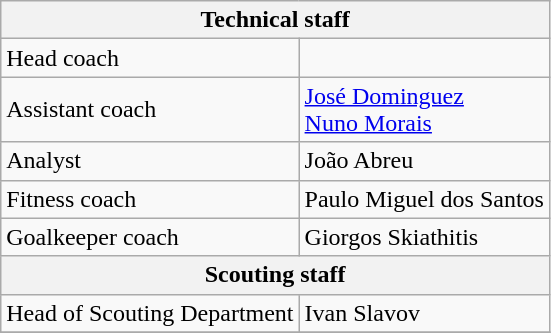<table class="wikitable" style="text-align: center">
<tr>
<th colspan="2">Technical staff</th>
</tr>
<tr>
<td align=left>Head coach</td>
<td align=left></td>
</tr>
<tr>
<td align=left>Assistant coach</td>
<td align=left> <a href='#'>José Dominguez</a><br> <a href='#'>Nuno Morais</a></td>
</tr>
<tr>
<td align=left>Analyst</td>
<td align=left> João Abreu</td>
</tr>
<tr>
<td align=left>Fitness coach</td>
<td align=left> Paulo Miguel dos Santos</td>
</tr>
<tr>
<td align=left>Goalkeeper coach</td>
<td align=left> Giorgos Skiathitis</td>
</tr>
<tr>
<th colspan="2">Scouting staff</th>
</tr>
<tr>
<td align=left>Head of Scouting Department</td>
<td align=left> Ivan Slavov</td>
</tr>
<tr>
</tr>
</table>
